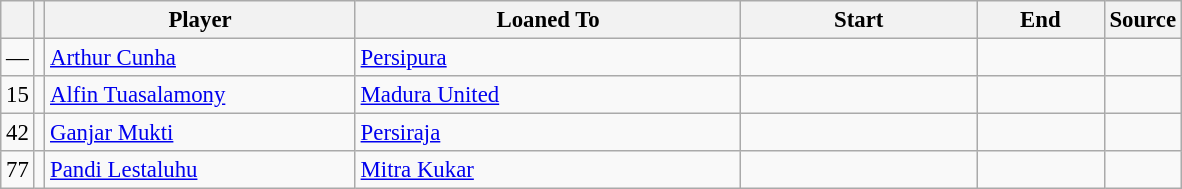<table class="wikitable plainrowheaders sortable" style="font-size:95%">
<tr>
<th></th>
<th></th>
<th scope="col" style="width:200px;"><strong>Player</strong></th>
<th scope="col" style="width:250px;"><strong>Loaned To</strong></th>
<th scope="col" style="width:150px;"><strong>Start</strong></th>
<th scope="col" style="width:78px;"><strong>End</strong></th>
<th><strong>Source</strong></th>
</tr>
<tr>
<td align=center>—</td>
<td align=center></td>
<td> <a href='#'>Arthur Cunha</a></td>
<td> <a href='#'>Persipura</a></td>
<td align=center></td>
<td align=center></td>
<td align=center></td>
</tr>
<tr>
<td align=center>15</td>
<td align=center></td>
<td> <a href='#'>Alfin Tuasalamony</a></td>
<td> <a href='#'>Madura United</a></td>
<td align=center></td>
<td align=center></td>
<td align=center></td>
</tr>
<tr>
<td align=center>42</td>
<td align=center></td>
<td> <a href='#'>Ganjar Mukti</a></td>
<td> <a href='#'>Persiraja</a></td>
<td align=center></td>
<td align=center></td>
<td align=center></td>
</tr>
<tr>
<td align=center>77</td>
<td align=center></td>
<td> <a href='#'>Pandi Lestaluhu</a></td>
<td> <a href='#'>Mitra Kukar</a></td>
<td align=center></td>
<td align=center></td>
<td align=center></td>
</tr>
</table>
